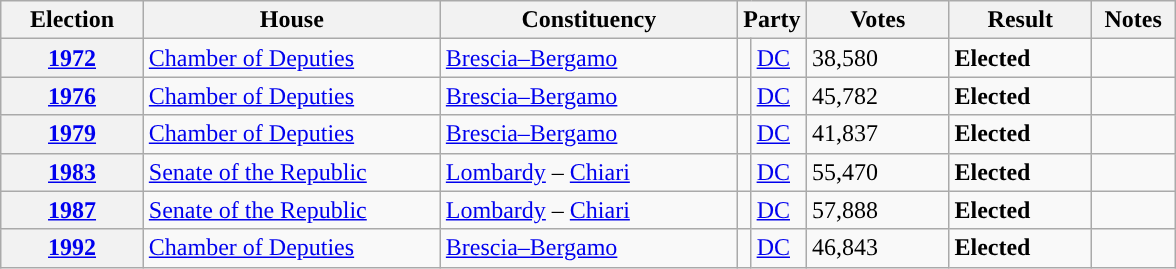<table class=wikitable style="width:62%; border:1px #AAAAFF solid">
<tr>
<th width=12%>Election</th>
<th width=25%>House</th>
<th width=25%>Constituency</th>
<th width=5% colspan="2">Party</th>
<th width=12%>Votes</th>
<th width=12%>Result</th>
<th width=7%>Notes</th>
</tr>
<tr>
<th><a href='#'>1972</a></th>
<td><a href='#'>Chamber of Deputies</a></td>
<td><a href='#'>Brescia–Bergamo</a></td>
<td></td>
<td><a href='#'>DC</a></td>
<td>38,580</td>
<td> <strong>Elected</strong></td>
<td></td>
</tr>
<tr>
<th><a href='#'>1976</a></th>
<td><a href='#'>Chamber of Deputies</a></td>
<td><a href='#'>Brescia–Bergamo</a></td>
<td></td>
<td><a href='#'>DC</a></td>
<td>45,782</td>
<td> <strong>Elected</strong></td>
<td></td>
</tr>
<tr>
<th><a href='#'>1979</a></th>
<td><a href='#'>Chamber of Deputies</a></td>
<td><a href='#'>Brescia–Bergamo</a></td>
<td></td>
<td><a href='#'>DC</a></td>
<td>41,837</td>
<td> <strong>Elected</strong></td>
<td></td>
</tr>
<tr>
<th><a href='#'>1983</a></th>
<td><a href='#'>Senate of the Republic</a></td>
<td><a href='#'>Lombardy</a> – <a href='#'>Chiari</a></td>
<td></td>
<td><a href='#'>DC</a></td>
<td>55,470</td>
<td> <strong>Elected</strong></td>
<td></td>
</tr>
<tr>
<th><a href='#'>1987</a></th>
<td><a href='#'>Senate of the Republic</a></td>
<td><a href='#'>Lombardy</a> – <a href='#'>Chiari</a></td>
<td></td>
<td><a href='#'>DC</a></td>
<td>57,888</td>
<td> <strong>Elected</strong></td>
<td></td>
</tr>
<tr>
<th><a href='#'>1992</a></th>
<td><a href='#'>Chamber of Deputies</a></td>
<td><a href='#'>Brescia–Bergamo</a></td>
<td></td>
<td><a href='#'>DC</a></td>
<td>46,843</td>
<td> <strong>Elected</strong></td>
<td></td>
</tr>
</table>
